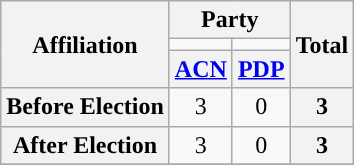<table class="wikitable" style="text-align:center">
<tr>
<th rowspan="3">Affiliation</th>
<th colspan="2">Party</th>
<th rowspan="3">Total</th>
</tr>
<tr>
<td style="background-color:"></td>
<td style="background-color:"></td>
</tr>
<tr>
<th><a href='#'>ACN</a></th>
<th><a href='#'>PDP</a></th>
</tr>
<tr>
<th>Before Election</th>
<td>3</td>
<td>0</td>
<th>3</th>
</tr>
<tr>
<th>After Election</th>
<td>3</td>
<td>0</td>
<th>3</th>
</tr>
<tr>
</tr>
</table>
